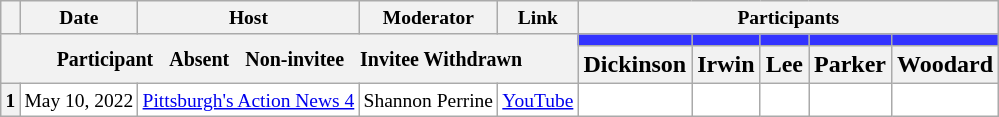<table class="wikitable" style="text-align:center;">
<tr style="font-size:small;">
<th scope="col"></th>
<th scope="col">Date</th>
<th scope="col">Host</th>
<th scope="col">Moderator</th>
<th scope="col">Link</th>
<th scope="col" colspan="5">Participants</th>
</tr>
<tr>
<th colspan="5" rowspan="2"> <small>Participant  </small> <small>Absent  </small> <small>Non-invitee  </small> <small>Invitee Withdrawn</small></th>
<th scope="col" style="background:#33f;"></th>
<th scope="col" style="background:#33f;"></th>
<th scope="col" style="background:#33f;"></th>
<th scope="col" style="background:#33f;"></th>
<th scope="col" style="background:#33f;"></th>
</tr>
<tr>
<th scope="col">Dickinson</th>
<th scope="col">Irwin</th>
<th scope="col">Lee</th>
<th scope="col">Parker</th>
<th scope="col">Woodard</th>
</tr>
<tr style="background:#fff; font-size:small;">
<th scope="row">1</th>
<td style="white-space:nowrap;">May 10, 2022</td>
<td style="white-space:nowrap;"><a href='#'>Pittsburgh's Action News 4</a></td>
<td style="white-space:nowrap;">Shannon Perrine</td>
<td style="white-space:nowrap;"><a href='#'>YouTube</a></td>
<td></td>
<td></td>
<td></td>
<td></td>
<td></td>
</tr>
</table>
